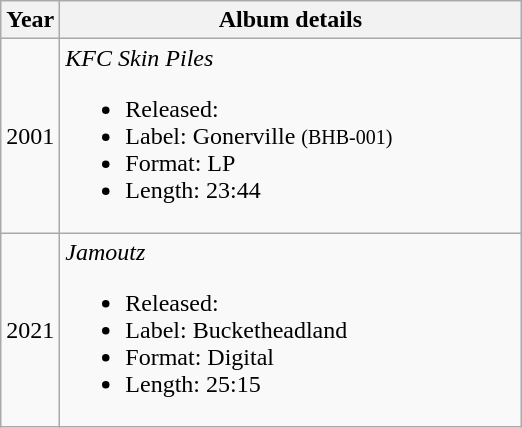<table class="wikitable">
<tr>
<th>Year</th>
<th style="width:300px;">Album details</th>
</tr>
<tr>
<td>2001</td>
<td><em>KFC Skin Piles</em><br><ul><li>Released: </li><li>Label: Gonerville <small>(BHB-001)</small></li><li>Format: LP</li><li>Length: 23:44</li></ul></td>
</tr>
<tr>
<td>2021</td>
<td><em>Jamoutz</em><br><ul><li>Released: </li><li>Label: Bucketheadland</li><li>Format: Digital</li><li>Length: 25:15</li></ul></td>
</tr>
</table>
